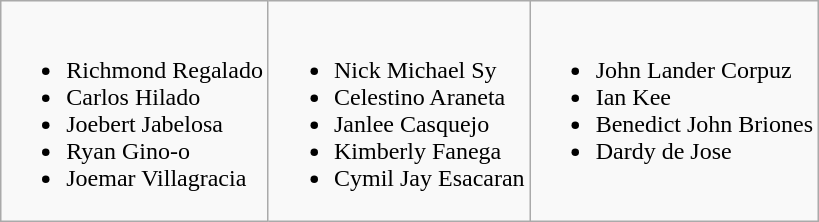<table class="wikitable">
<tr valign="top">
<td><br><ul><li>Richmond Regalado</li><li>Carlos Hilado</li><li>Joebert Jabelosa</li><li>Ryan Gino-o</li><li>Joemar Villagracia</li></ul></td>
<td><br><ul><li>Nick Michael Sy</li><li>Celestino Araneta</li><li>Janlee Casquejo</li><li>Kimberly Fanega</li><li>Cymil Jay Esacaran</li></ul></td>
<td><br><ul><li>John Lander Corpuz</li><li>Ian Kee</li><li>Benedict John Briones</li><li>Dardy de Jose</li></ul></td>
</tr>
</table>
